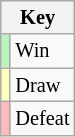<table class="wikitable" style="font-size: 85%">
<tr>
<th colspan="2">Key</th>
</tr>
<tr>
<td bgcolor=#BBF3BB></td>
<td>Win</td>
</tr>
<tr>
<td bgcolor=#FFFFBB></td>
<td>Draw</td>
</tr>
<tr>
<td bgcolor=#FFBBBB></td>
<td>Defeat</td>
</tr>
</table>
